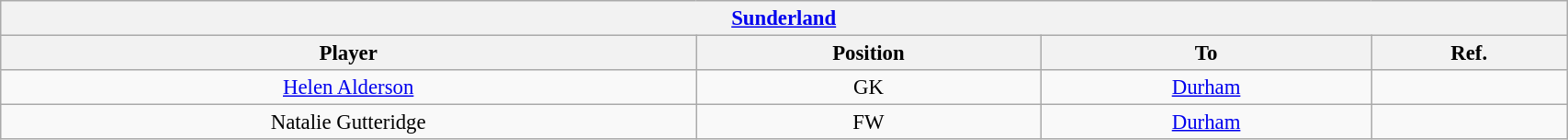<table class="wikitable sortable collapsible collapsed" style="font-size:95%; text-align: center; width: 90%;">
<tr>
<th colspan="4"  style="with:100%; text-align:center;"><strong><a href='#'>Sunderland</a></strong></th>
</tr>
<tr>
<th>Player</th>
<th>Position</th>
<th>To</th>
<th>Ref.</th>
</tr>
<tr>
<td> <a href='#'>Helen Alderson</a></td>
<td>GK</td>
<td><a href='#'>Durham</a></td>
<td></td>
</tr>
<tr>
<td> Natalie Gutteridge</td>
<td>FW</td>
<td><a href='#'>Durham</a></td>
<td></td>
</tr>
</table>
